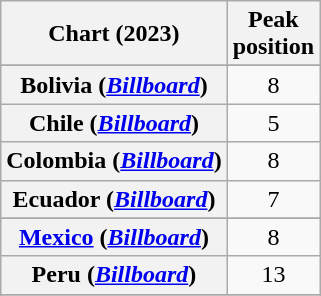<table class="wikitable sortable plainrowheaders" style="text-align:center">
<tr>
<th scope="col">Chart (2023)</th>
<th scope="col">Peak<br>position</th>
</tr>
<tr>
</tr>
<tr>
<th scope="row">Bolivia (<em><a href='#'>Billboard</a></em>)</th>
<td>8</td>
</tr>
<tr>
<th scope="row">Chile (<em><a href='#'>Billboard</a></em>)</th>
<td>5</td>
</tr>
<tr>
<th scope="row">Colombia (<em><a href='#'>Billboard</a></em>)</th>
<td>8</td>
</tr>
<tr>
<th scope="row">Ecuador (<em><a href='#'>Billboard</a></em>)</th>
<td>7</td>
</tr>
<tr>
</tr>
<tr>
<th scope="row"><a href='#'>Mexico</a> (<em><a href='#'>Billboard</a></em>)</th>
<td>8</td>
</tr>
<tr>
<th scope="row">Peru (<em><a href='#'>Billboard</a></em>)</th>
<td>13</td>
</tr>
<tr>
</tr>
<tr>
</tr>
<tr>
</tr>
<tr>
</tr>
</table>
